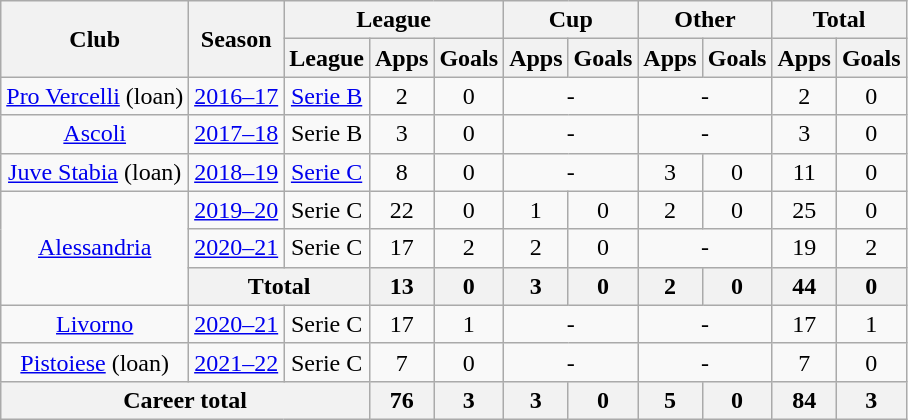<table class="wikitable" style="text-align: center;">
<tr>
<th rowspan="2">Club</th>
<th rowspan="2">Season</th>
<th colspan="3">League</th>
<th colspan="2">Cup</th>
<th colspan="2">Other</th>
<th colspan="2">Total</th>
</tr>
<tr>
<th>League</th>
<th>Apps</th>
<th>Goals</th>
<th>Apps</th>
<th>Goals</th>
<th>Apps</th>
<th>Goals</th>
<th>Apps</th>
<th>Goals</th>
</tr>
<tr>
<td><a href='#'>Pro Vercelli</a> (loan)</td>
<td><a href='#'>2016–17</a></td>
<td><a href='#'>Serie B</a></td>
<td>2</td>
<td>0</td>
<td colspan="2">-</td>
<td colspan="2">-</td>
<td>2</td>
<td>0</td>
</tr>
<tr>
<td><a href='#'>Ascoli</a></td>
<td><a href='#'>2017–18</a></td>
<td>Serie B</td>
<td>3</td>
<td>0</td>
<td colspan="2">-</td>
<td colspan="2">-</td>
<td>3</td>
<td>0</td>
</tr>
<tr>
<td><a href='#'>Juve Stabia</a> (loan)</td>
<td><a href='#'>2018–19</a></td>
<td><a href='#'>Serie C</a></td>
<td>8</td>
<td>0</td>
<td colspan="2">-</td>
<td>3</td>
<td>0</td>
<td>11</td>
<td>0</td>
</tr>
<tr>
<td rowspan="3"><a href='#'>Alessandria</a></td>
<td><a href='#'>2019–20</a></td>
<td>Serie C</td>
<td>22</td>
<td>0</td>
<td>1</td>
<td>0</td>
<td>2</td>
<td>0</td>
<td>25</td>
<td>0</td>
</tr>
<tr>
<td><a href='#'>2020–21</a></td>
<td>Serie C</td>
<td>17</td>
<td>2</td>
<td>2</td>
<td>0</td>
<td colspan="2">-</td>
<td>19</td>
<td>2</td>
</tr>
<tr>
<th colspan="2">Ttotal</th>
<th>13</th>
<th>0</th>
<th>3</th>
<th>0</th>
<th>2</th>
<th>0</th>
<th>44</th>
<th>0</th>
</tr>
<tr>
<td><a href='#'>Livorno</a></td>
<td><a href='#'>2020–21</a></td>
<td>Serie C</td>
<td>17</td>
<td>1</td>
<td colspan="2">-</td>
<td colspan="2">-</td>
<td>17</td>
<td>1</td>
</tr>
<tr>
<td><a href='#'>Pistoiese</a> (loan)</td>
<td><a href='#'>2021–22</a></td>
<td>Serie C</td>
<td>7</td>
<td>0</td>
<td colspan="2">-</td>
<td colspan="2">-</td>
<td>7</td>
<td>0</td>
</tr>
<tr>
<th colspan="3">Career total</th>
<th>76</th>
<th>3</th>
<th>3</th>
<th>0</th>
<th>5</th>
<th>0</th>
<th>84</th>
<th>3</th>
</tr>
</table>
